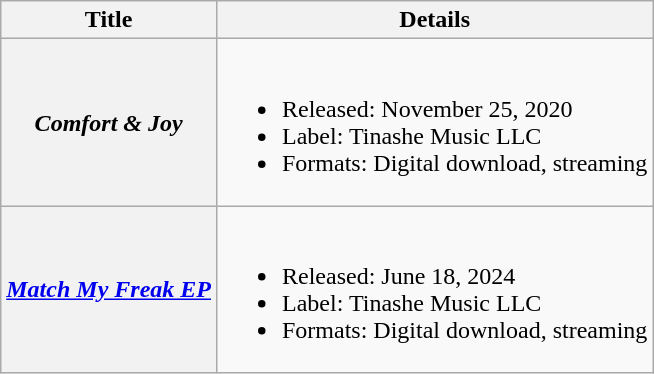<table class="wikitable plainrowheaders">
<tr>
<th>Title</th>
<th>Details</th>
</tr>
<tr>
<th scope="row"><em>Comfort & Joy</em></th>
<td><br><ul><li>Released: November 25, 2020</li><li>Label: Tinashe Music LLC</li><li>Formats: Digital download, streaming</li></ul></td>
</tr>
<tr>
<th scope="row"><em><a href='#'>Match My Freak EP</a></em></th>
<td><br><ul><li>Released: June 18, 2024</li><li>Label: Tinashe Music LLC</li><li>Formats: Digital download, streaming</li></ul></td>
</tr>
</table>
